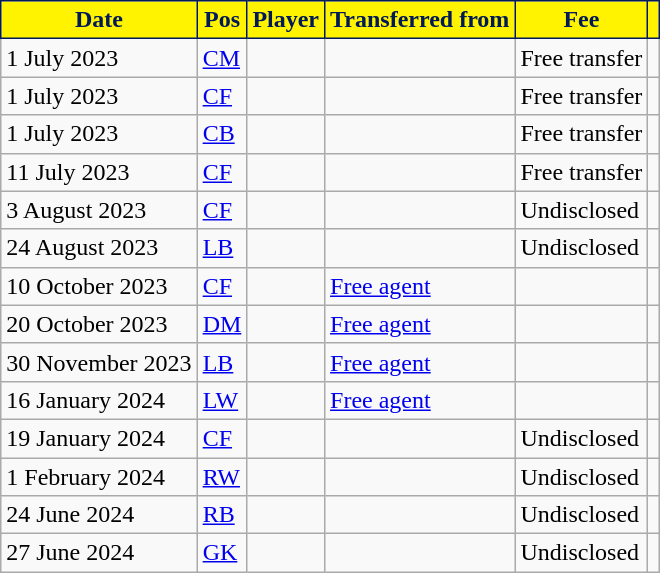<table class="wikitable plainrowheaders sortable">
<tr>
<th style="background-color:#FFF300; color:#001958; border:1px solid #001958">Date</th>
<th style="background-color:#FFF300; color:#001958; border:1px solid #001958">Pos</th>
<th style="background-color:#FFF300; color:#001958; border:1px solid #001958">Player</th>
<th style="background-color:#FFF300; color:#001958; border:1px solid #001958">Transferred from</th>
<th style="background-color:#FFF300; color:#001958; border:1px solid #001958">Fee</th>
<th style="background-color:#FFF300; color:#001958; border:1px solid #001958" class="unsortable"></th>
</tr>
<tr>
<td>1 July 2023</td>
<td><a href='#'>CM</a></td>
<td></td>
<td></td>
<td>Free transfer</td>
<td></td>
</tr>
<tr>
<td>1 July 2023</td>
<td><a href='#'>CF</a></td>
<td></td>
<td></td>
<td>Free transfer</td>
<td></td>
</tr>
<tr>
<td>1 July 2023</td>
<td><a href='#'>CB</a></td>
<td></td>
<td></td>
<td>Free transfer</td>
<td></td>
</tr>
<tr>
<td>11 July 2023</td>
<td><a href='#'>CF</a></td>
<td></td>
<td></td>
<td>Free transfer</td>
<td></td>
</tr>
<tr>
<td>3 August 2023</td>
<td><a href='#'>CF</a></td>
<td></td>
<td></td>
<td>Undisclosed</td>
<td></td>
</tr>
<tr>
<td>24 August 2023</td>
<td><a href='#'>LB</a></td>
<td></td>
<td></td>
<td>Undisclosed</td>
<td></td>
</tr>
<tr>
<td>10 October 2023</td>
<td><a href='#'>CF</a></td>
<td></td>
<td><a href='#'>Free agent</a></td>
<td></td>
<td></td>
</tr>
<tr>
<td>20 October 2023</td>
<td><a href='#'>DM</a></td>
<td></td>
<td><a href='#'>Free agent</a></td>
<td></td>
<td></td>
</tr>
<tr>
<td>30 November 2023</td>
<td><a href='#'>LB</a></td>
<td></td>
<td><a href='#'>Free agent</a></td>
<td></td>
<td></td>
</tr>
<tr>
<td>16 January 2024</td>
<td><a href='#'>LW</a></td>
<td></td>
<td><a href='#'>Free agent</a></td>
<td></td>
<td></td>
</tr>
<tr>
<td>19 January 2024</td>
<td><a href='#'>CF</a></td>
<td></td>
<td></td>
<td>Undisclosed</td>
<td></td>
</tr>
<tr>
<td>1 February 2024</td>
<td><a href='#'>RW</a></td>
<td></td>
<td></td>
<td>Undisclosed</td>
<td></td>
</tr>
<tr>
<td>24 June 2024</td>
<td><a href='#'>RB</a></td>
<td></td>
<td></td>
<td>Undisclosed</td>
<td></td>
</tr>
<tr>
<td>27 June 2024</td>
<td><a href='#'>GK</a></td>
<td></td>
<td></td>
<td>Undisclosed</td>
<td></td>
</tr>
</table>
